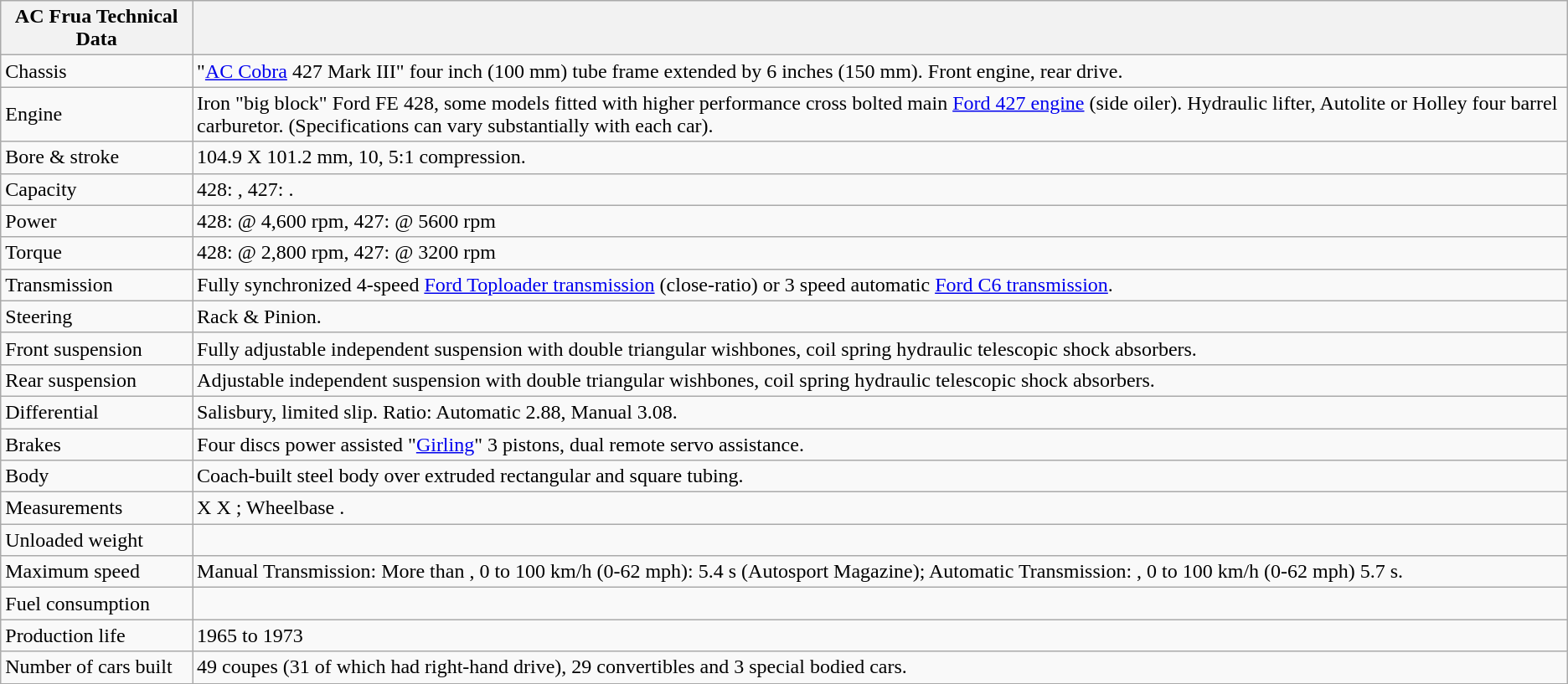<table class="wikitable">
<tr>
<th>AC Frua Technical Data</th>
<th></th>
</tr>
<tr>
<td>Chassis</td>
<td>"<a href='#'>AC Cobra</a> 427 Mark III" four inch (100 mm) tube frame extended by 6 inches (150 mm). Front engine, rear drive.</td>
</tr>
<tr>
<td>Engine</td>
<td>Iron "big block" Ford FE 428, some models fitted with higher performance cross bolted main <a href='#'>Ford 427 engine</a> (side oiler). Hydraulic lifter, Autolite or Holley four barrel carburetor. (Specifications can vary substantially with each car).</td>
</tr>
<tr>
<td>Bore & stroke</td>
<td>104.9 X 101.2 mm, 10, 5:1 compression.</td>
</tr>
<tr>
<td>Capacity</td>
<td>428: , 427: .</td>
</tr>
<tr>
<td>Power</td>
<td>428:  @ 4,600 rpm, 427:  @ 5600 rpm</td>
</tr>
<tr>
<td>Torque</td>
<td>428:  @ 2,800 rpm, 427:  @ 3200 rpm</td>
</tr>
<tr>
<td>Transmission</td>
<td>Fully synchronized 4-speed <a href='#'>Ford Toploader transmission</a> (close-ratio) or 3 speed automatic <a href='#'>Ford C6 transmission</a>.</td>
</tr>
<tr>
<td>Steering</td>
<td>Rack & Pinion.</td>
</tr>
<tr>
<td>Front suspension</td>
<td>Fully adjustable independent suspension with double triangular wishbones, coil spring hydraulic telescopic shock absorbers.</td>
</tr>
<tr>
<td>Rear suspension</td>
<td>Adjustable independent suspension with double triangular wishbones, coil spring hydraulic telescopic shock absorbers.</td>
</tr>
<tr>
<td>Differential</td>
<td>Salisbury, limited slip. Ratio: Automatic 2.88, Manual 3.08.</td>
</tr>
<tr>
<td>Brakes</td>
<td>Four discs power assisted "<a href='#'>Girling</a>" 3 pistons, dual remote servo assistance.</td>
</tr>
<tr>
<td>Body</td>
<td>Coach-built steel body over extruded rectangular and square tubing.</td>
</tr>
<tr>
<td>Measurements</td>
<td> X  X ; Wheelbase .</td>
</tr>
<tr>
<td>Unloaded weight</td>
<td></td>
</tr>
<tr>
<td>Maximum speed</td>
<td>Manual Transmission: More than , 0 to 100 km/h (0-62 mph): 5.4 s (Autosport Magazine); Automatic Transmission: , 0 to 100 km/h (0-62 mph) 5.7 s.</td>
</tr>
<tr>
<td>Fuel consumption</td>
<td></td>
</tr>
<tr>
<td>Production life</td>
<td>1965 to 1973</td>
</tr>
<tr>
<td>Number of cars built</td>
<td>49 coupes (31 of which had right-hand drive), 29 convertibles and 3 special bodied cars.</td>
</tr>
<tr>
</tr>
</table>
